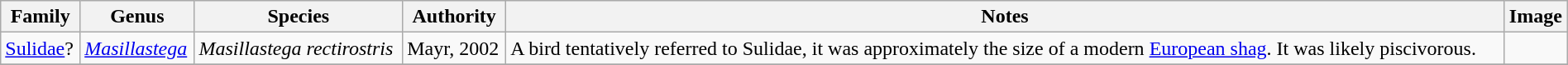<table class="wikitable" align="center" width="100%">
<tr>
<th>Family</th>
<th>Genus</th>
<th>Species</th>
<th>Authority</th>
<th>Notes</th>
<th>Image</th>
</tr>
<tr>
<td><a href='#'>Sulidae</a>?</td>
<td><em><a href='#'>Masillastega</a></em></td>
<td><em>Masillastega rectirostris</em></td>
<td>Mayr, 2002</td>
<td>A bird tentatively referred to Sulidae, it was approximately the size of a modern <a href='#'>European shag</a>. It was likely piscivorous.</td>
<td></td>
</tr>
<tr>
</tr>
</table>
